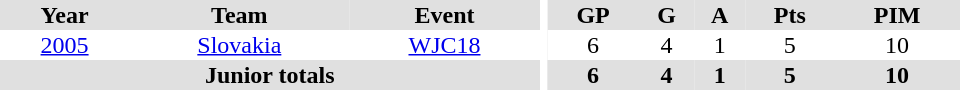<table border="0" cellpadding="1" cellspacing="0" ID="Table3" style="text-align:center; width:40em">
<tr ALIGN="center" bgcolor="#e0e0e0">
<th>Year</th>
<th>Team</th>
<th>Event</th>
<th rowspan="99" bgcolor="#ffffff"></th>
<th>GP</th>
<th>G</th>
<th>A</th>
<th>Pts</th>
<th>PIM</th>
</tr>
<tr>
<td><a href='#'>2005</a></td>
<td><a href='#'>Slovakia</a></td>
<td><a href='#'>WJC18</a></td>
<td>6</td>
<td>4</td>
<td>1</td>
<td>5</td>
<td>10</td>
</tr>
<tr bgcolor="#e0e0e0">
<th colspan="3">Junior totals</th>
<th>6</th>
<th>4</th>
<th>1</th>
<th>5</th>
<th>10</th>
</tr>
</table>
